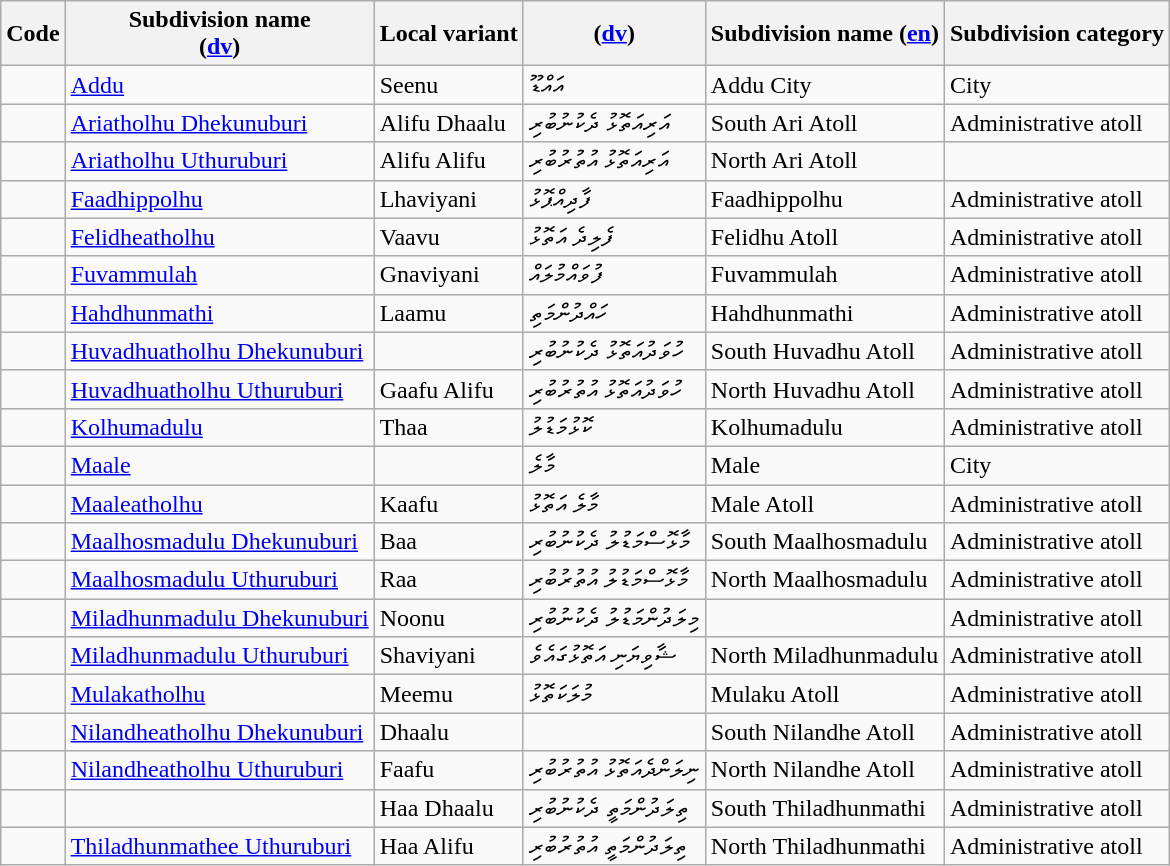<table class="wikitable sortable">
<tr>
<th>Code</th>
<th>Subdivision name<br>(<a href='#'>dv</a>)</th>
<th>Local variant</th>
<th> (<a href='#'>dv</a>) </th>
<th>Subdivision name (<a href='#'>en</a>)</th>
<th>Subdivision category</th>
</tr>
<tr>
<td></td>
<td><a href='#'>Addu</a></td>
<td>Seenu</td>
<td>އައްޑޫ</td>
<td>Addu City</td>
<td>City</td>
</tr>
<tr>
<td></td>
<td><a href='#'>Ariatholhu Dhekunuburi</a></td>
<td>Alifu Dhaalu</td>
<td>އަރިއަތޮޅު ދެކުނުބުރި</td>
<td>South Ari Atoll</td>
<td>Administrative atoll</td>
</tr>
<tr>
<td></td>
<td><a href='#'>Ariatholhu Uthuruburi</a></td>
<td>Alifu Alifu</td>
<td>އަރިއަތޮޅު އުތުރުބުރި</td>
<td>North Ari Atoll</td>
<td></td>
</tr>
<tr>
<td></td>
<td><a href='#'>Faadhippolhu</a></td>
<td>Lhaviyani</td>
<td>ފާދިއްޕޮޅު</td>
<td>Faadhippolhu</td>
<td>Administrative atoll</td>
</tr>
<tr>
<td></td>
<td><a href='#'>Felidheatholhu</a></td>
<td>Vaavu</td>
<td>ފެލިދެ އަތޮޅު</td>
<td>Felidhu Atoll</td>
<td>Administrative atoll</td>
</tr>
<tr>
<td></td>
<td><a href='#'>Fuvammulah</a></td>
<td>Gnaviyani</td>
<td>ފުވައްމުލައް</td>
<td>Fuvammulah</td>
<td>Administrative atoll</td>
</tr>
<tr>
<td></td>
<td><a href='#'>Hahdhunmathi</a></td>
<td>Laamu</td>
<td>ހައްދުންމަތި</td>
<td>Hahdhunmathi</td>
<td>Administrative atoll</td>
</tr>
<tr>
<td></td>
<td><a href='#'>Huvadhuatholhu Dhekunuburi</a></td>
<td></td>
<td>ހުވަދުއަތޮޅު ދެކުނުބުރި</td>
<td>South Huvadhu Atoll</td>
<td>Administrative atoll</td>
</tr>
<tr>
<td></td>
<td><a href='#'>Huvadhuatholhu Uthuruburi</a></td>
<td>Gaafu Alifu</td>
<td>ހުވަދުއަތޮޅު އުތުރުބުރި</td>
<td>North Huvadhu Atoll</td>
<td>Administrative atoll</td>
</tr>
<tr>
<td></td>
<td><a href='#'>Kolhumadulu</a></td>
<td>Thaa</td>
<td>ކޮޅުމަޑުލު</td>
<td>Kolhumadulu</td>
<td>Administrative atoll</td>
</tr>
<tr>
<td></td>
<td><a href='#'>Maale</a></td>
<td></td>
<td>މާލެ</td>
<td>Male</td>
<td>City</td>
</tr>
<tr>
<td></td>
<td><a href='#'>Maaleatholhu</a></td>
<td>Kaafu</td>
<td>މާލެ އަތޮޅު</td>
<td>Male Atoll</td>
<td>Administrative atoll</td>
</tr>
<tr>
<td></td>
<td><a href='#'>Maalhosmadulu Dhekunuburi</a></td>
<td>Baa</td>
<td>މާޅޮސްމަޑުލު ދެކުނުބުރި</td>
<td>South Maalhosmadulu</td>
<td>Administrative atoll</td>
</tr>
<tr>
<td></td>
<td><a href='#'>Maalhosmadulu Uthuruburi</a></td>
<td>Raa</td>
<td>މާޅޮސްމަޑުލު އުތުރުބުރި</td>
<td>North Maalhosmadulu</td>
<td>Administrative atoll</td>
</tr>
<tr>
<td></td>
<td><a href='#'>Miladhunmadulu Dhekunuburi</a></td>
<td>Noonu</td>
<td>މިލަދުންމަޑުލު ދެކުނުބުރި</td>
<td></td>
<td>Administrative atoll</td>
</tr>
<tr>
<td></td>
<td><a href='#'>Miladhunmadulu Uthuruburi</a></td>
<td>Shaviyani</td>
<td>ޝާވިޔަނި އަތޮޅުގައެވެ</td>
<td>North Miladhunmadulu</td>
<td>Administrative atoll</td>
</tr>
<tr>
<td></td>
<td><a href='#'>Mulakatholhu</a></td>
<td>Meemu</td>
<td>މުލަކަތޮޅު</td>
<td>Mulaku Atoll</td>
<td>Administrative atoll</td>
</tr>
<tr>
<td></td>
<td><a href='#'>Nilandheatholhu Dhekunuburi</a></td>
<td>Dhaalu</td>
<td></td>
<td>South Nilandhe Atoll</td>
<td>Administrative atoll</td>
</tr>
<tr>
<td></td>
<td><a href='#'>Nilandheatholhu Uthuruburi</a></td>
<td>Faafu</td>
<td>ނިލަންދެއަތޮޅު އުތުރުބުރި</td>
<td>North Nilandhe Atoll</td>
<td>Administrative atoll</td>
</tr>
<tr>
<td></td>
<td></td>
<td>Haa Dhaalu</td>
<td>ތިލަދުންމަތީ ދެކުނުބުރި</td>
<td>South Thiladhunmathi</td>
<td>Administrative atoll</td>
</tr>
<tr>
<td></td>
<td><a href='#'>Thiladhunmathee Uthuruburi</a></td>
<td>Haa Alifu</td>
<td>ތިލަދުންމަތީ އުތުރުބުރި</td>
<td>North Thiladhunmathi</td>
<td>Administrative atoll</td>
</tr>
</table>
